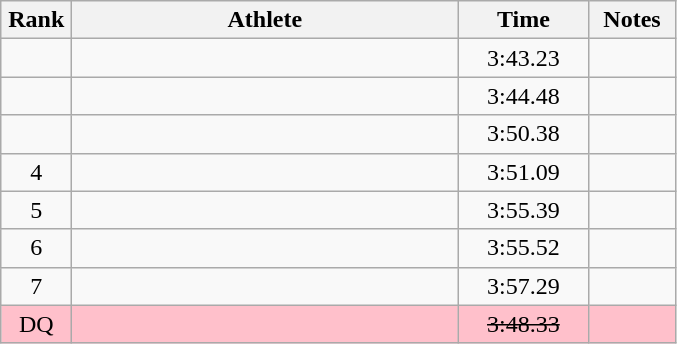<table class="wikitable" style="text-align:center">
<tr>
<th width=40>Rank</th>
<th width=250>Athlete</th>
<th width=80>Time</th>
<th width=50>Notes</th>
</tr>
<tr>
<td></td>
<td align=left></td>
<td>3:43.23</td>
<td></td>
</tr>
<tr>
<td></td>
<td align=left></td>
<td>3:44.48</td>
<td></td>
</tr>
<tr>
<td></td>
<td align=left></td>
<td>3:50.38</td>
<td></td>
</tr>
<tr>
<td>4</td>
<td align=left></td>
<td>3:51.09</td>
<td></td>
</tr>
<tr>
<td>5</td>
<td align=left></td>
<td>3:55.39</td>
<td></td>
</tr>
<tr>
<td>6</td>
<td align=left></td>
<td>3:55.52</td>
<td></td>
</tr>
<tr>
<td>7</td>
<td align=left></td>
<td>3:57.29</td>
<td></td>
</tr>
<tr bgcolor=pink>
<td>DQ</td>
<td align=left></td>
<td><s>3:48.33</s></td>
<td></td>
</tr>
</table>
